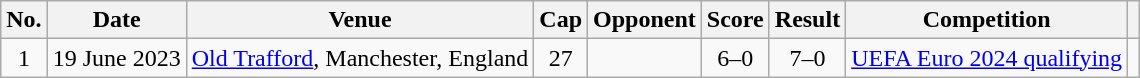<table class="wikitable">
<tr>
<th scope="col">No.</th>
<th scope="col">Date</th>
<th scope="col">Venue</th>
<th scope="col">Cap</th>
<th scope="col">Opponent</th>
<th scope="col">Score</th>
<th scope="col">Result</th>
<th scope="col">Competition</th>
<th scope="col" class="unsortable"></th>
</tr>
<tr>
<td style="text-align: center;">1</td>
<td>19 June 2023</td>
<td><a href='#'>Old Trafford</a>, Manchester, England</td>
<td style="text-align: center;">27</td>
<td></td>
<td style="text-align: center;">6–0</td>
<td style="text-align: center;">7–0</td>
<td><a href='#'>UEFA Euro 2024 qualifying</a></td>
<td style="text-align: center;"></td>
</tr>
</table>
